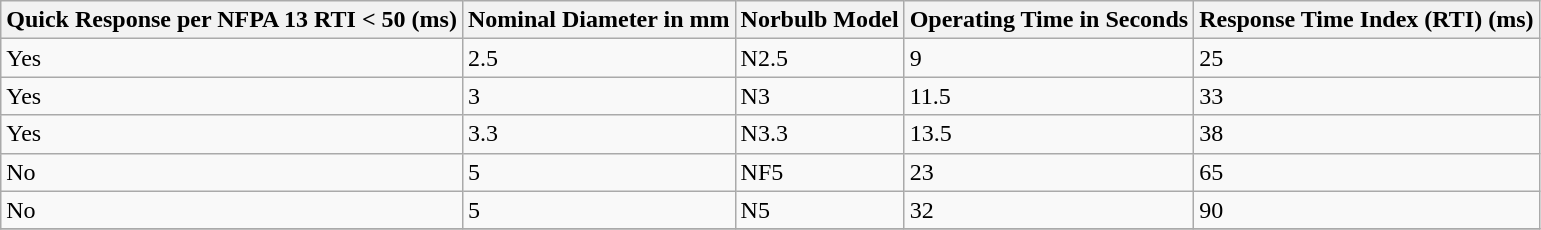<table class="wikitable">
<tr>
<th>Quick Response per NFPA 13 RTI < 50 (ms)</th>
<th>Nominal Diameter in mm</th>
<th>Norbulb Model</th>
<th>Operating Time in Seconds</th>
<th>Response Time Index (RTI) (ms)</th>
</tr>
<tr>
<td>Yes</td>
<td>2.5</td>
<td>N2.5</td>
<td>9</td>
<td>25</td>
</tr>
<tr>
<td>Yes</td>
<td>3</td>
<td>N3</td>
<td>11.5</td>
<td>33</td>
</tr>
<tr>
<td>Yes</td>
<td>3.3</td>
<td>N3.3</td>
<td>13.5</td>
<td>38</td>
</tr>
<tr>
<td>No</td>
<td>5</td>
<td>NF5</td>
<td>23</td>
<td>65</td>
</tr>
<tr>
<td>No</td>
<td>5</td>
<td>N5</td>
<td>32</td>
<td>90</td>
</tr>
<tr>
</tr>
</table>
